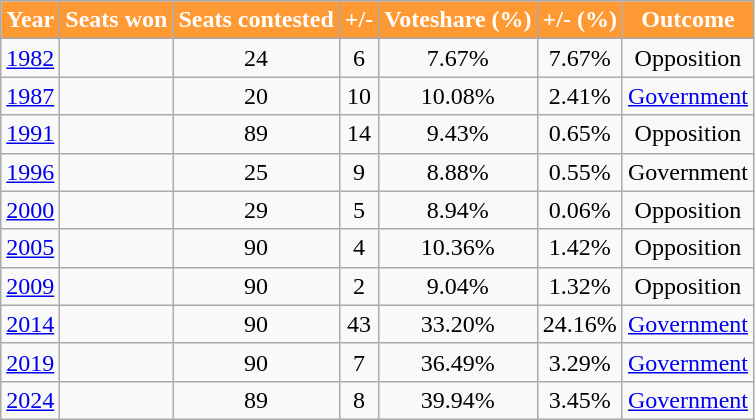<table class="wikitable" style="text-align:center;">
<tr>
<th style="background-color:#FF9933; color:white">Year</th>
<th style="background-color:#FF9933; color:white">Seats won</th>
<th style="background-color:#FF9933; color:white">Seats contested</th>
<th style="background-color:#FF9933; color:white">+/-</th>
<th style="background-color:#FF9933; color:white">Voteshare (%)</th>
<th style="background-color:#FF9933; color:white">+/- (%)</th>
<th style="background-color:#FF9933; color:white">Outcome</th>
</tr>
<tr>
<td><a href='#'>1982</a></td>
<td></td>
<td>24</td>
<td> 6</td>
<td>7.67%</td>
<td> 7.67%</td>
<td>Opposition</td>
</tr>
<tr>
<td><a href='#'>1987</a></td>
<td></td>
<td>20</td>
<td> 10</td>
<td>10.08%</td>
<td> 2.41%</td>
<td><a href='#'>Government</a></td>
</tr>
<tr>
<td><a href='#'>1991</a></td>
<td></td>
<td>89</td>
<td> 14</td>
<td>9.43%</td>
<td> 0.65%</td>
<td>Opposition</td>
</tr>
<tr>
<td><a href='#'>1996</a></td>
<td></td>
<td>25</td>
<td> 9</td>
<td>8.88%</td>
<td> 0.55%</td>
<td>Government</td>
</tr>
<tr>
<td><a href='#'>2000</a></td>
<td></td>
<td>29</td>
<td> 5</td>
<td>8.94%</td>
<td> 0.06%</td>
<td>Opposition</td>
</tr>
<tr>
<td><a href='#'>2005</a></td>
<td></td>
<td>90</td>
<td> 4</td>
<td>10.36%</td>
<td> 1.42%</td>
<td>Opposition</td>
</tr>
<tr>
<td><a href='#'>2009</a></td>
<td></td>
<td>90</td>
<td> 2</td>
<td>9.04%</td>
<td> 1.32%</td>
<td>Opposition</td>
</tr>
<tr>
<td><a href='#'>2014</a></td>
<td></td>
<td>90</td>
<td> 43</td>
<td>33.20%</td>
<td> 24.16%</td>
<td><a href='#'>Government</a></td>
</tr>
<tr>
<td><a href='#'>2019</a></td>
<td></td>
<td>90</td>
<td> 7</td>
<td>36.49%</td>
<td> 3.29%</td>
<td><a href='#'>Government</a></td>
</tr>
<tr>
<td><a href='#'>2024</a></td>
<td></td>
<td>89</td>
<td> 8</td>
<td>39.94%</td>
<td> 3.45%</td>
<td><a href='#'>Government</a></td>
</tr>
</table>
